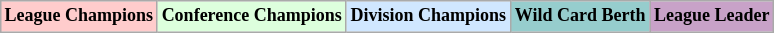<table class="wikitable"  style="margin:auto; font-size:75%;">
<tr>
<td style="text-align:center; background:#fcc;"><strong>League Champions</strong></td>
<td style="text-align:center; background:#dfd;"><strong>Conference Champions</strong></td>
<td style="text-align:center; background:#d0e7ff;"><strong>Division Champions</strong></td>
<td style="text-align:center; background:#96cdcd;"><strong>Wild Card Berth</strong></td>
<td style="text-align:center; background:#c8a2c8;"><strong>League Leader</strong></td>
</tr>
</table>
